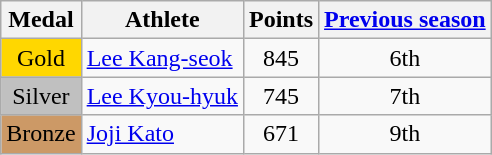<table class="wikitable">
<tr>
<th><strong>Medal</strong></th>
<th><strong>Athlete</strong></th>
<th><strong>Points</strong></th>
<th><strong><a href='#'>Previous season</a></strong></th>
</tr>
<tr align="center">
<td bgcolor="gold">Gold</td>
<td align="left"> <a href='#'>Lee Kang-seok</a></td>
<td>845</td>
<td>6th</td>
</tr>
<tr align="center">
<td bgcolor="silver">Silver</td>
<td align="left"> <a href='#'>Lee Kyou-hyuk</a></td>
<td>745</td>
<td>7th</td>
</tr>
<tr align="center">
<td bgcolor="CC9966">Bronze</td>
<td align="left"> <a href='#'>Joji Kato</a></td>
<td>671</td>
<td>9th</td>
</tr>
</table>
